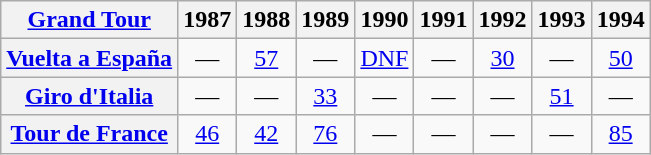<table class="wikitable plainrowheaders">
<tr>
<th scope="col"><a href='#'>Grand Tour</a></th>
<th scope="col">1987</th>
<th scope="col">1988</th>
<th scope="col">1989</th>
<th scope="col">1990</th>
<th scope="col">1991</th>
<th scope="col">1992</th>
<th scope="col">1993</th>
<th scope="col">1994</th>
</tr>
<tr style="text-align:center;">
<th scope="row"> <a href='#'>Vuelta a España</a></th>
<td>—</td>
<td><a href='#'>57</a></td>
<td>—</td>
<td><a href='#'>DNF</a></td>
<td>—</td>
<td><a href='#'>30</a></td>
<td>—</td>
<td><a href='#'>50</a></td>
</tr>
<tr style="text-align:center;">
<th scope="row"> <a href='#'>Giro d'Italia</a></th>
<td>—</td>
<td>—</td>
<td><a href='#'>33</a></td>
<td>—</td>
<td>—</td>
<td>—</td>
<td><a href='#'>51</a></td>
<td>—</td>
</tr>
<tr style="text-align:center;">
<th scope="row"> <a href='#'>Tour de France</a></th>
<td><a href='#'>46</a></td>
<td><a href='#'>42</a></td>
<td><a href='#'>76</a></td>
<td>—</td>
<td>—</td>
<td>—</td>
<td>—</td>
<td><a href='#'>85</a></td>
</tr>
</table>
